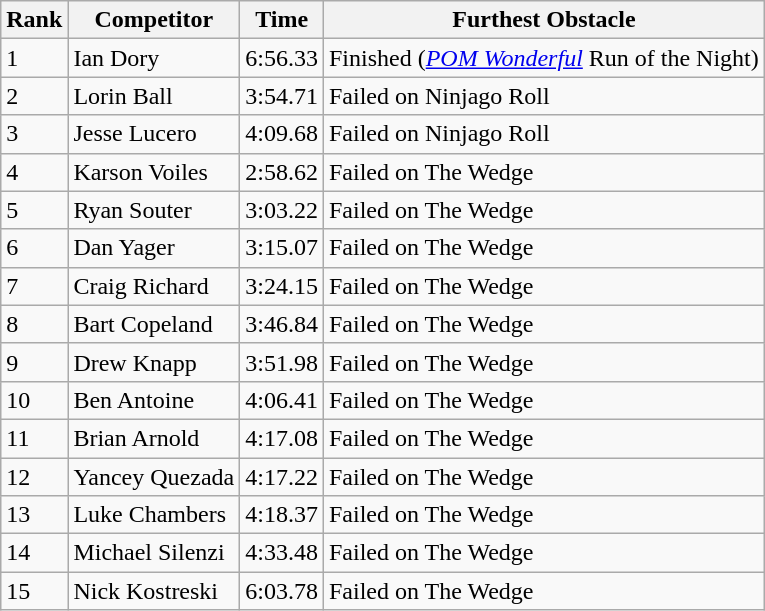<table class="wikitable sortable mw-collapsible">
<tr>
<th>Rank</th>
<th>Competitor</th>
<th>Time</th>
<th>Furthest Obstacle</th>
</tr>
<tr>
<td>1</td>
<td>Ian Dory</td>
<td>6:56.33</td>
<td>Finished (<em><a href='#'>POM Wonderful</a></em> Run of the Night)</td>
</tr>
<tr>
<td>2</td>
<td>Lorin Ball</td>
<td>3:54.71</td>
<td>Failed on Ninjago Roll</td>
</tr>
<tr>
<td>3</td>
<td>Jesse Lucero</td>
<td>4:09.68</td>
<td>Failed on Ninjago Roll</td>
</tr>
<tr>
<td>4</td>
<td>Karson Voiles</td>
<td>2:58.62</td>
<td>Failed on The Wedge</td>
</tr>
<tr>
<td>5</td>
<td>Ryan Souter</td>
<td>3:03.22</td>
<td>Failed on The Wedge</td>
</tr>
<tr>
<td>6</td>
<td>Dan Yager</td>
<td>3:15.07</td>
<td>Failed on The Wedge</td>
</tr>
<tr>
<td>7</td>
<td>Craig Richard</td>
<td>3:24.15</td>
<td>Failed on The Wedge</td>
</tr>
<tr>
<td>8</td>
<td>Bart Copeland</td>
<td>3:46.84</td>
<td>Failed on The Wedge</td>
</tr>
<tr>
<td>9</td>
<td>Drew Knapp</td>
<td>3:51.98</td>
<td>Failed on The Wedge</td>
</tr>
<tr>
<td>10</td>
<td>Ben Antoine</td>
<td>4:06.41</td>
<td>Failed on The Wedge</td>
</tr>
<tr>
<td>11</td>
<td>Brian Arnold</td>
<td>4:17.08</td>
<td>Failed on The Wedge</td>
</tr>
<tr>
<td>12</td>
<td>Yancey Quezada</td>
<td>4:17.22</td>
<td>Failed on The Wedge</td>
</tr>
<tr>
<td>13</td>
<td>Luke Chambers</td>
<td>4:18.37</td>
<td>Failed on The Wedge</td>
</tr>
<tr>
<td>14</td>
<td>Michael Silenzi</td>
<td>4:33.48</td>
<td>Failed on The Wedge</td>
</tr>
<tr>
<td>15</td>
<td>Nick Kostreski</td>
<td>6:03.78</td>
<td>Failed on The Wedge</td>
</tr>
</table>
